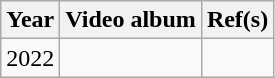<table class="wikitable">
<tr>
<th>Year</th>
<th>Video album</th>
<th>Ref(s)</th>
</tr>
<tr>
<td>2022</td>
<td></td>
<td></td>
</tr>
</table>
